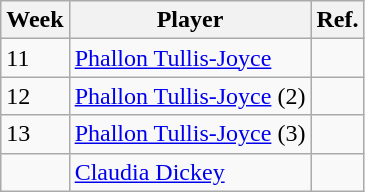<table class="wikitable">
<tr>
<th>Week</th>
<th>Player</th>
<th>Ref.</th>
</tr>
<tr>
<td>11</td>
<td> <a href='#'>Phallon Tullis-Joyce</a></td>
<td></td>
</tr>
<tr>
<td>12</td>
<td> <a href='#'>Phallon Tullis-Joyce</a> (2)</td>
<td></td>
</tr>
<tr>
<td>13</td>
<td> <a href='#'>Phallon Tullis-Joyce</a> (3)</td>
<td></td>
</tr>
<tr>
<td></td>
<td> <a href='#'>Claudia Dickey</a></td>
<td></td>
</tr>
</table>
